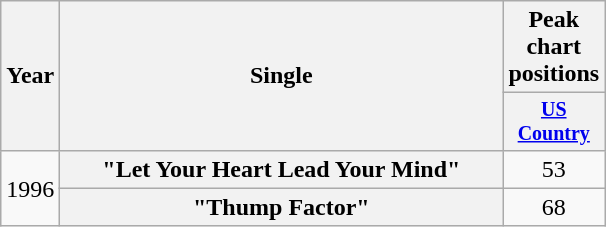<table class="wikitable plainrowheaders" style="text-align:center;">
<tr>
<th rowspan="2">Year</th>
<th rowspan="2" style="width:18em;">Single</th>
<th colspan="2">Peak chart<br>positions</th>
</tr>
<tr style="font-size:smaller;">
<th width="45"><a href='#'>US Country</a></th>
</tr>
<tr>
<td rowspan=2>1996</td>
<th scope="row">"Let Your Heart Lead Your Mind"</th>
<td>53</td>
</tr>
<tr>
<th scope="row">"Thump Factor"</th>
<td>68</td>
</tr>
</table>
